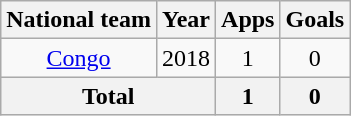<table class="wikitable" style="text-align:center">
<tr>
<th>National team</th>
<th>Year</th>
<th>Apps</th>
<th>Goals</th>
</tr>
<tr>
<td rowspan="1"><a href='#'>Congo</a></td>
<td>2018</td>
<td>1</td>
<td>0</td>
</tr>
<tr>
<th colspan=2>Total</th>
<th>1</th>
<th>0</th>
</tr>
</table>
